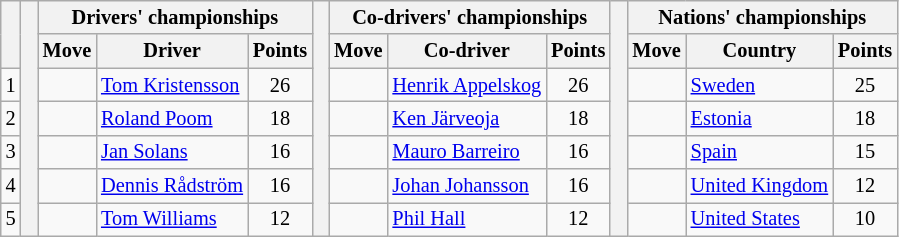<table class="wikitable" style="font-size:85%;">
<tr>
<th rowspan="2"></th>
<th rowspan="7" style="width:5px;"></th>
<th colspan="3">Drivers' championships</th>
<th rowspan="7" style="width:5px;"></th>
<th colspan="3">Co-drivers' championships</th>
<th rowspan="7" style="width:5px;"></th>
<th colspan="3">Nations' championships</th>
</tr>
<tr>
<th>Move</th>
<th>Driver</th>
<th>Points</th>
<th>Move</th>
<th>Co-driver</th>
<th>Points</th>
<th>Move</th>
<th>Country</th>
<th>Points</th>
</tr>
<tr>
<td align="center">1</td>
<td></td>
<td nowrap><a href='#'>Tom Kristensson</a></td>
<td align="center">26</td>
<td></td>
<td nowrap><a href='#'>Henrik Appelskog</a></td>
<td align="center">26</td>
<td></td>
<td><a href='#'>Sweden</a></td>
<td align="center">25</td>
</tr>
<tr>
<td align="center">2</td>
<td></td>
<td><a href='#'>Roland Poom</a></td>
<td align="center">18</td>
<td></td>
<td><a href='#'>Ken Järveoja</a></td>
<td align="center">18</td>
<td></td>
<td><a href='#'>Estonia</a></td>
<td align="center">18</td>
</tr>
<tr>
<td align="center">3</td>
<td></td>
<td><a href='#'>Jan Solans</a></td>
<td align="center">16</td>
<td></td>
<td><a href='#'>Mauro Barreiro</a></td>
<td align="center">16</td>
<td></td>
<td><a href='#'>Spain</a></td>
<td align="center">15</td>
</tr>
<tr>
<td align="center">4</td>
<td></td>
<td nowrap><a href='#'>Dennis Rådström</a></td>
<td align="center">16</td>
<td></td>
<td nowrap><a href='#'>Johan Johansson</a></td>
<td align="center">16</td>
<td></td>
<td><a href='#'>United Kingdom</a></td>
<td align="center">12</td>
</tr>
<tr>
<td align="center">5</td>
<td></td>
<td><a href='#'>Tom Williams</a></td>
<td align="center">12</td>
<td></td>
<td><a href='#'>Phil Hall</a></td>
<td align="center">12</td>
<td></td>
<td><a href='#'>United States</a></td>
<td align="center">10</td>
</tr>
</table>
